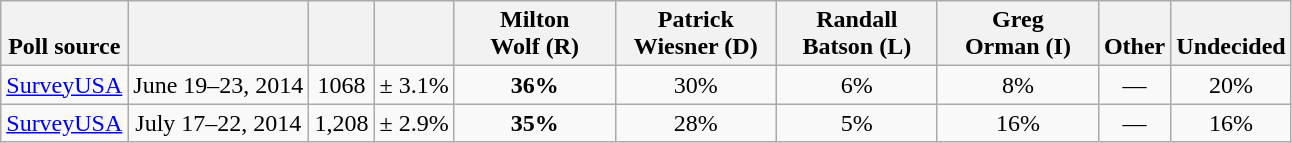<table class="wikitable" style="text-align:center">
<tr valign= bottom>
<th>Poll source</th>
<th></th>
<th></th>
<th></th>
<th style="width:100px;">Milton<br>Wolf (R)</th>
<th style="width:100px;">Patrick<br>Wiesner (D)</th>
<th style="width:100px;">Randall<br>Batson (L)</th>
<th style="width:100px;">Greg<br>Orman (I)</th>
<th>Other</th>
<th>Undecided</th>
</tr>
<tr>
<td align=left><a href='#'>SurveyUSA</a></td>
<td>June 19–23, 2014</td>
<td>1068</td>
<td>± 3.1%</td>
<td><strong>36%</strong></td>
<td>30%</td>
<td>6%</td>
<td>8%</td>
<td>—</td>
<td>20%</td>
</tr>
<tr>
<td align=left><a href='#'>SurveyUSA</a></td>
<td>July 17–22, 2014</td>
<td>1,208</td>
<td>± 2.9%</td>
<td><strong>35%</strong></td>
<td>28%</td>
<td>5%</td>
<td>16%</td>
<td>—</td>
<td>16%</td>
</tr>
</table>
